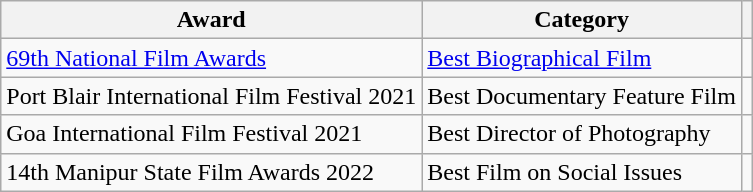<table class="wikitable sortable">
<tr>
<th>Award</th>
<th>Category</th>
<th></th>
</tr>
<tr>
<td><a href='#'>69th National Film Awards</a></td>
<td><a href='#'>Best Biographical Film</a></td>
<td></td>
</tr>
<tr>
<td>Port Blair International Film Festival 2021</td>
<td>Best Documentary Feature Film</td>
<td></td>
</tr>
<tr>
<td>Goa International Film Festival 2021</td>
<td>Best Director of Photography</td>
<td></td>
</tr>
<tr>
<td>14th Manipur State Film Awards 2022</td>
<td>Best Film on Social Issues</td>
<td></td>
</tr>
</table>
